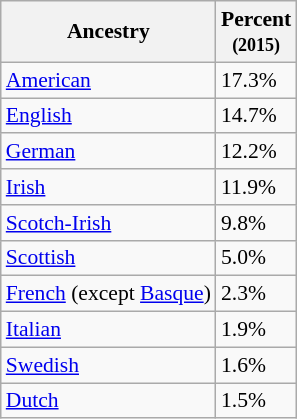<table class="wikitable sortable collapsible" style="font-size: 90%;">
<tr>
<th>Ancestry</th>
<th>Percent<br><small>(2015)</small></th>
</tr>
<tr>
<td><a href='#'>American</a> </td>
<td>17.3%</td>
</tr>
<tr>
<td><a href='#'>English</a> </td>
<td>14.7%</td>
</tr>
<tr>
<td><a href='#'>German</a> </td>
<td>12.2%</td>
</tr>
<tr>
<td><a href='#'>Irish</a> </td>
<td>11.9%</td>
</tr>
<tr>
<td><a href='#'>Scotch-Irish</a> </td>
<td>9.8%</td>
</tr>
<tr>
<td><a href='#'>Scottish</a> </td>
<td>5.0%</td>
</tr>
<tr>
<td><a href='#'>French</a> (except <a href='#'>Basque</a>) </td>
<td>2.3%</td>
</tr>
<tr>
<td><a href='#'>Italian</a> </td>
<td>1.9%</td>
</tr>
<tr>
<td><a href='#'>Swedish</a> </td>
<td>1.6%</td>
</tr>
<tr>
<td><a href='#'>Dutch</a> </td>
<td>1.5%</td>
</tr>
</table>
